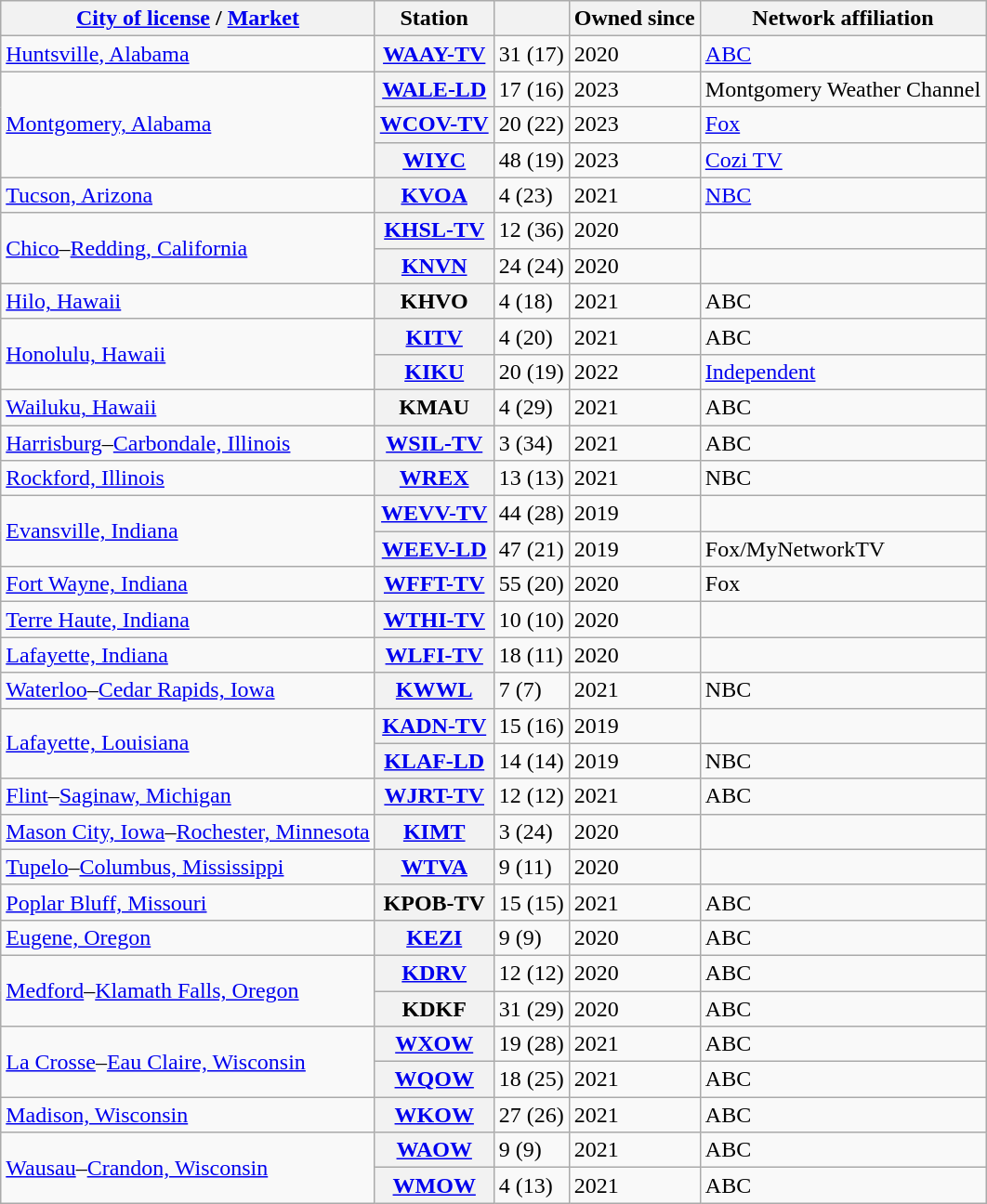<table class="wikitable sortable">
<tr>
<th scope="col"><a href='#'>City of license</a> / <a href='#'>Market</a></th>
<th scope="col">Station</th>
<th scope="col"></th>
<th scope="col">Owned since</th>
<th scope="col">Network affiliation</th>
</tr>
<tr>
<td><a href='#'>Huntsville, Alabama</a></td>
<th scope="row"><a href='#'>WAAY-TV</a></th>
<td>31 (17)</td>
<td>2020</td>
<td><a href='#'>ABC</a></td>
</tr>
<tr>
<td rowspan="3"><a href='#'>Montgomery, Alabama</a></td>
<th scope="row"><a href='#'>WALE-LD</a></th>
<td>17 (16)</td>
<td>2023</td>
<td>Montgomery Weather Channel</td>
</tr>
<tr>
<th scope="row"><a href='#'>WCOV-TV</a></th>
<td>20 (22)</td>
<td>2023</td>
<td><a href='#'>Fox</a></td>
</tr>
<tr>
<th scope="row"><a href='#'>WIYC</a></th>
<td>48 (19)</td>
<td>2023</td>
<td><a href='#'>Cozi TV</a></td>
</tr>
<tr>
<td><a href='#'>Tucson, Arizona</a></td>
<th scope="row"><a href='#'>KVOA</a></th>
<td>4 (23)</td>
<td>2021</td>
<td><a href='#'>NBC</a></td>
</tr>
<tr>
<td rowspan="2"><a href='#'>Chico</a>–<a href='#'>Redding, California</a></td>
<th scope="row"><a href='#'>KHSL-TV</a></th>
<td>12 (36)</td>
<td>2020</td>
<td></td>
</tr>
<tr>
<th scope="row"><a href='#'>KNVN</a></th>
<td>24 (24)</td>
<td>2020</td>
<td></td>
</tr>
<tr>
<td><a href='#'>Hilo, Hawaii</a></td>
<th scope="row">KHVO</th>
<td>4 (18)</td>
<td>2021</td>
<td>ABC</td>
</tr>
<tr>
<td rowspan="2"><a href='#'>Honolulu, Hawaii</a></td>
<th scope="row"><a href='#'>KITV</a></th>
<td>4 (20)</td>
<td>2021</td>
<td>ABC</td>
</tr>
<tr>
<th scope="row"><a href='#'>KIKU</a></th>
<td>20 (19)</td>
<td>2022</td>
<td><a href='#'>Independent</a></td>
</tr>
<tr>
<td><a href='#'>Wailuku, Hawaii</a></td>
<th scope="row">KMAU</th>
<td>4 (29)</td>
<td>2021</td>
<td>ABC</td>
</tr>
<tr>
<td><a href='#'>Harrisburg</a>–<a href='#'>Carbondale, Illinois</a></td>
<th scope="row"><a href='#'>WSIL-TV</a></th>
<td>3 (34)</td>
<td>2021</td>
<td>ABC</td>
</tr>
<tr>
<td><a href='#'>Rockford, Illinois</a></td>
<th scope="row"><a href='#'>WREX</a></th>
<td>13 (13)</td>
<td>2021</td>
<td>NBC</td>
</tr>
<tr>
<td rowspan="2"><a href='#'>Evansville, Indiana</a></td>
<th scope="row"><a href='#'>WEVV-TV</a></th>
<td>44 (28)</td>
<td>2019</td>
<td></td>
</tr>
<tr>
<th scope="row"><a href='#'>WEEV-LD</a></th>
<td>47 (21)</td>
<td>2019</td>
<td>Fox/MyNetworkTV</td>
</tr>
<tr>
<td><a href='#'>Fort Wayne, Indiana</a></td>
<th scope="row"><a href='#'>WFFT-TV</a></th>
<td>55 (20)</td>
<td>2020</td>
<td>Fox</td>
</tr>
<tr>
<td><a href='#'>Terre Haute, Indiana</a></td>
<th scope="row"><a href='#'>WTHI-TV</a></th>
<td>10 (10)</td>
<td>2020</td>
<td></td>
</tr>
<tr>
<td><a href='#'>Lafayette, Indiana</a></td>
<th scope="row"><a href='#'>WLFI-TV</a></th>
<td>18 (11)</td>
<td>2020</td>
<td></td>
</tr>
<tr>
<td><a href='#'>Waterloo</a>–<a href='#'>Cedar Rapids, Iowa</a></td>
<th scope="row"><a href='#'>KWWL</a></th>
<td>7 (7)</td>
<td>2021</td>
<td>NBC</td>
</tr>
<tr>
<td rowspan="2"><a href='#'>Lafayette, Louisiana</a></td>
<th scope="row"><a href='#'>KADN-TV</a></th>
<td>15 (16)</td>
<td>2019</td>
<td></td>
</tr>
<tr>
<th scope="row"><a href='#'>KLAF-LD</a></th>
<td>14 (14)</td>
<td>2019</td>
<td>NBC</td>
</tr>
<tr>
<td><a href='#'>Flint</a>–<a href='#'>Saginaw, Michigan</a></td>
<th scope="row"><a href='#'>WJRT-TV</a></th>
<td>12 (12)</td>
<td>2021</td>
<td>ABC</td>
</tr>
<tr>
<td><a href='#'>Mason City, Iowa</a>–<a href='#'>Rochester, Minnesota</a></td>
<th scope="row"><a href='#'>KIMT</a></th>
<td>3 (24)</td>
<td>2020</td>
<td></td>
</tr>
<tr>
<td><a href='#'>Tupelo</a>–<a href='#'>Columbus, Mississippi</a></td>
<th scope="row"><a href='#'>WTVA</a></th>
<td>9 (11)</td>
<td>2020</td>
<td></td>
</tr>
<tr>
<td><a href='#'>Poplar Bluff, Missouri</a></td>
<th scope="row">KPOB-TV</th>
<td>15 (15)</td>
<td>2021</td>
<td>ABC</td>
</tr>
<tr>
<td><a href='#'>Eugene, Oregon</a></td>
<th scope="row"><a href='#'>KEZI</a></th>
<td>9 (9)</td>
<td>2020</td>
<td>ABC</td>
</tr>
<tr>
<td rowspan="2"><a href='#'>Medford</a>–<a href='#'>Klamath Falls, Oregon</a></td>
<th scope="row"><a href='#'>KDRV</a></th>
<td>12 (12)</td>
<td>2020</td>
<td>ABC</td>
</tr>
<tr>
<th scope="row">KDKF</th>
<td>31 (29)</td>
<td>2020</td>
<td>ABC</td>
</tr>
<tr>
<td rowspan="2"><a href='#'>La Crosse</a>–<a href='#'>Eau Claire, Wisconsin</a></td>
<th scope="row"><a href='#'>WXOW</a></th>
<td>19 (28)</td>
<td>2021</td>
<td>ABC</td>
</tr>
<tr>
<th scope="row"><a href='#'>WQOW</a></th>
<td>18 (25)</td>
<td>2021</td>
<td>ABC</td>
</tr>
<tr>
<td><a href='#'>Madison, Wisconsin</a></td>
<th scope="row"><a href='#'>WKOW</a></th>
<td>27 (26)</td>
<td>2021</td>
<td>ABC</td>
</tr>
<tr>
<td rowspan="2"><a href='#'>Wausau</a>–<a href='#'>Crandon, Wisconsin</a></td>
<th scope="row"><a href='#'>WAOW</a></th>
<td>9 (9)</td>
<td>2021</td>
<td>ABC</td>
</tr>
<tr>
<th scope="row"><a href='#'>WMOW</a></th>
<td>4 (13)</td>
<td>2021</td>
<td>ABC</td>
</tr>
</table>
